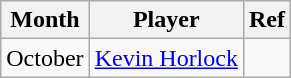<table class="wikitable" style="text-align:center">
<tr>
<th width=0%>Month</th>
<th width=0%>Player</th>
<th width=0%>Ref</th>
</tr>
<tr>
<td>October</td>
<td> <a href='#'>Kevin Horlock</a></td>
<td></td>
</tr>
</table>
